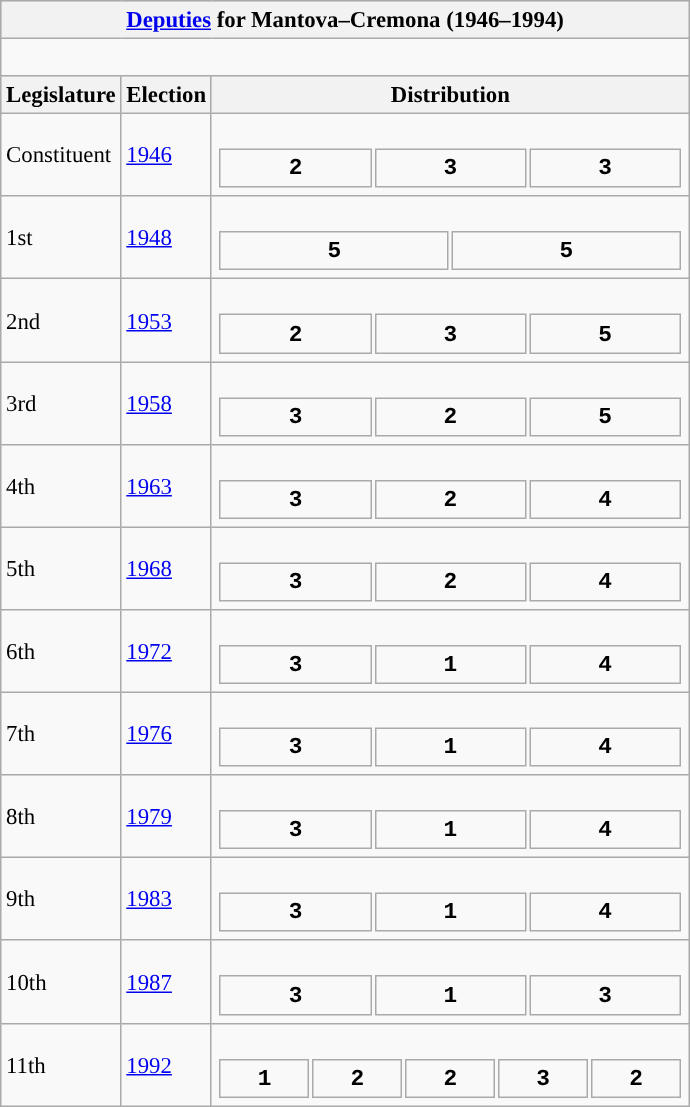<table class="wikitable" style="font-size:95%;">
<tr bgcolor="#CCCCCC">
<th colspan="3"><a href='#'>Deputies</a> for Mantova–Cremona (1946–1994)</th>
</tr>
<tr>
<td colspan="3"><br>








</td>
</tr>
<tr bgcolor="#CCCCCC">
<th>Legislature</th>
<th>Election</th>
<th>Distribution</th>
</tr>
<tr>
<td>Constituent</td>
<td><a href='#'>1946</a></td>
<td><br><table style="width:20.5em; font-size:100%; text-align:center; font-family:Courier New;">
<tr style="font-weight:bold">
<td style="background:">2</td>
<td style="background:">3</td>
<td style="background:">3</td>
</tr>
</table>
</td>
</tr>
<tr>
<td>1st</td>
<td><a href='#'>1948</a></td>
<td><br><table style="width:20.5em; font-size:100%; text-align:center; font-family:Courier New;">
<tr style="font-weight:bold">
<td style="background:">5</td>
<td style="background:">5</td>
</tr>
</table>
</td>
</tr>
<tr>
<td>2nd</td>
<td><a href='#'>1953</a></td>
<td><br><table style="width:20.5em; font-size:100%; text-align:center; font-family:Courier New;">
<tr style="font-weight:bold">
<td style="background:">2</td>
<td style="background:">3</td>
<td style="background:">5</td>
</tr>
</table>
</td>
</tr>
<tr>
<td>3rd</td>
<td><a href='#'>1958</a></td>
<td><br><table style="width:20.5em; font-size:100%; text-align:center; font-family:Courier New;">
<tr style="font-weight:bold">
<td style="background:">3</td>
<td style="background:">2</td>
<td style="background:">5</td>
</tr>
</table>
</td>
</tr>
<tr>
<td>4th</td>
<td><a href='#'>1963</a></td>
<td><br><table style="width:20.5em; font-size:100%; text-align:center; font-family:Courier New;">
<tr style="font-weight:bold">
<td style="background:">3</td>
<td style="background:">2</td>
<td style="background:">4</td>
</tr>
</table>
</td>
</tr>
<tr>
<td>5th</td>
<td><a href='#'>1968</a></td>
<td><br><table style="width:20.5em; font-size:100%; text-align:center; font-family:Courier New;">
<tr style="font-weight:bold">
<td style="background:">3</td>
<td style="background:">2</td>
<td style="background:">4</td>
</tr>
</table>
</td>
</tr>
<tr>
<td>6th</td>
<td><a href='#'>1972</a></td>
<td><br><table style="width:20.5em; font-size:100%; text-align:center; font-family:Courier New;">
<tr style="font-weight:bold">
<td style="background:">3</td>
<td style="background:">1</td>
<td style="background:">4</td>
</tr>
</table>
</td>
</tr>
<tr>
<td>7th</td>
<td><a href='#'>1976</a></td>
<td><br><table style="width:20.5em; font-size:100%; text-align:center; font-family:Courier New;">
<tr style="font-weight:bold">
<td style="background:">3</td>
<td style="background:">1</td>
<td style="background:">4</td>
</tr>
</table>
</td>
</tr>
<tr>
<td>8th</td>
<td><a href='#'>1979</a></td>
<td><br><table style="width:20.5em; font-size:100%; text-align:center; font-family:Courier New;">
<tr style="font-weight:bold">
<td style="background:">3</td>
<td style="background:">1</td>
<td style="background:">4</td>
</tr>
</table>
</td>
</tr>
<tr>
<td>9th</td>
<td><a href='#'>1983</a></td>
<td><br><table style="width:20.5em; font-size:100%; text-align:center; font-family:Courier New;">
<tr style="font-weight:bold">
<td style="background:">3</td>
<td style="background:">1</td>
<td style="background:">4</td>
</tr>
</table>
</td>
</tr>
<tr>
<td>10th</td>
<td><a href='#'>1987</a></td>
<td><br><table style="width:20.5em; font-size:100%; text-align:center; font-family:Courier New;">
<tr style="font-weight:bold">
<td style="background:">3</td>
<td style="background:">1</td>
<td style="background:">3</td>
</tr>
</table>
</td>
</tr>
<tr>
<td>11th</td>
<td><a href='#'>1992</a></td>
<td><br><table style="width:20.5em; font-size:100%; text-align:center; font-family:Courier New;">
<tr style="font-weight:bold">
<td style="background:">1</td>
<td style="background:">2</td>
<td style="background:">2</td>
<td style="background:">3</td>
<td style="background:">2</td>
</tr>
</table>
</td>
</tr>
</table>
